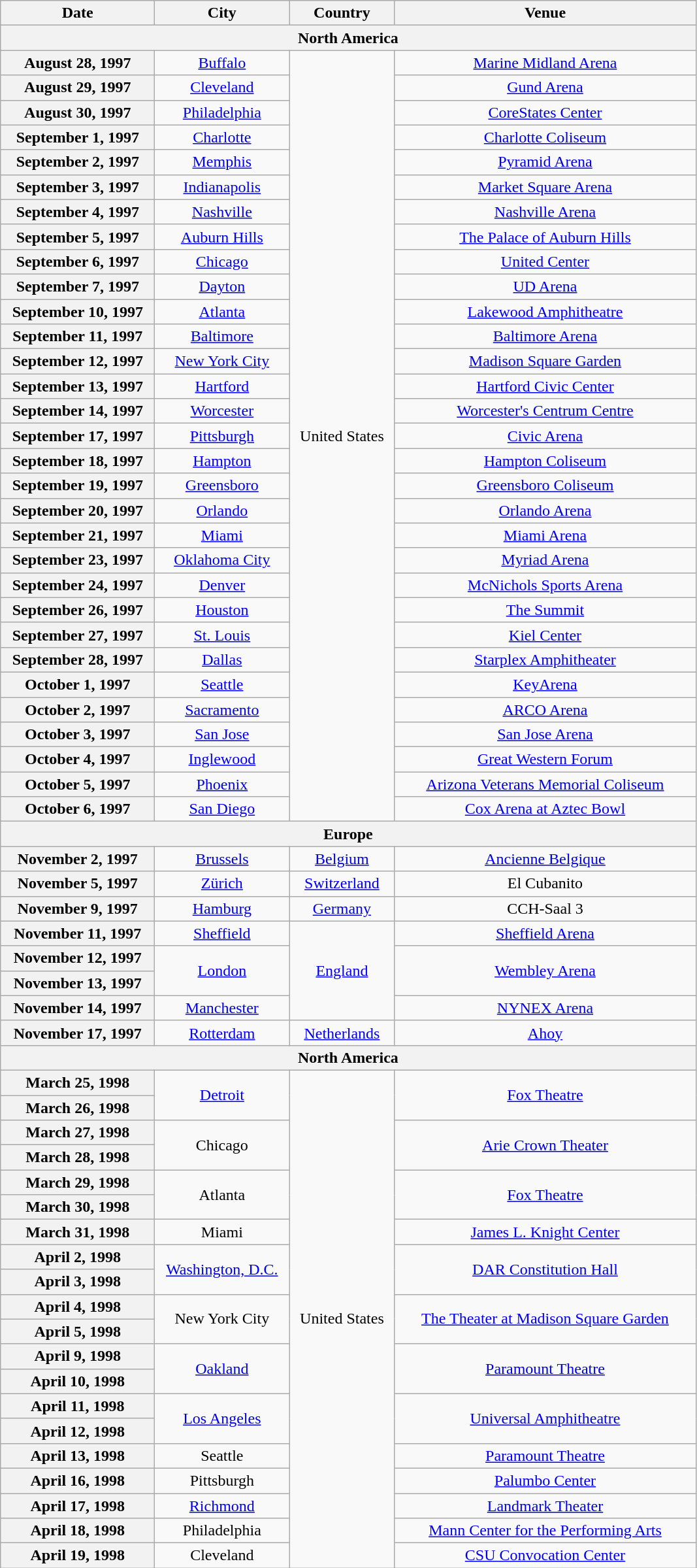<table class="wikitable plainrowheaders" style="text-align:center;">
<tr>
<th scope="col" width="150">Date</th>
<th scope="col" width="130">City</th>
<th scope="col" width="100">Country</th>
<th scope="col" width="300">Venue</th>
</tr>
<tr>
<th colspan="4">North America</th>
</tr>
<tr>
<th scope="row">August 28, 1997</th>
<td><a href='#'>Buffalo</a></td>
<td rowspan="31">United States</td>
<td><a href='#'>Marine Midland Arena</a></td>
</tr>
<tr>
<th scope="row">August 29, 1997</th>
<td><a href='#'>Cleveland</a></td>
<td><a href='#'>Gund Arena</a></td>
</tr>
<tr>
<th scope="row">August 30, 1997</th>
<td><a href='#'>Philadelphia</a></td>
<td><a href='#'>CoreStates Center</a></td>
</tr>
<tr>
<th scope="row">September 1, 1997</th>
<td><a href='#'>Charlotte</a></td>
<td><a href='#'>Charlotte Coliseum</a></td>
</tr>
<tr>
<th scope="row">September 2, 1997</th>
<td><a href='#'>Memphis</a></td>
<td><a href='#'>Pyramid Arena</a></td>
</tr>
<tr>
<th scope="row">September 3, 1997</th>
<td><a href='#'>Indianapolis</a></td>
<td><a href='#'>Market Square Arena</a></td>
</tr>
<tr>
<th scope="row">September 4, 1997</th>
<td><a href='#'>Nashville</a></td>
<td><a href='#'>Nashville Arena</a></td>
</tr>
<tr>
<th scope="row">September 5, 1997</th>
<td><a href='#'>Auburn Hills</a></td>
<td><a href='#'>The Palace of Auburn Hills</a></td>
</tr>
<tr>
<th scope="row">September 6, 1997</th>
<td><a href='#'>Chicago</a></td>
<td><a href='#'>United Center</a></td>
</tr>
<tr>
<th scope="row">September 7, 1997</th>
<td><a href='#'>Dayton</a></td>
<td><a href='#'>UD Arena</a></td>
</tr>
<tr>
<th scope="row">September 10, 1997</th>
<td><a href='#'>Atlanta</a></td>
<td><a href='#'>Lakewood Amphitheatre</a></td>
</tr>
<tr>
<th scope="row">September 11, 1997</th>
<td><a href='#'>Baltimore</a></td>
<td><a href='#'>Baltimore Arena</a></td>
</tr>
<tr>
<th scope="row">September 12, 1997</th>
<td><a href='#'>New York City</a></td>
<td><a href='#'>Madison Square Garden</a></td>
</tr>
<tr>
<th scope="row">September 13, 1997</th>
<td><a href='#'>Hartford</a></td>
<td><a href='#'>Hartford Civic Center</a></td>
</tr>
<tr>
<th scope="row">September 14, 1997</th>
<td><a href='#'>Worcester</a></td>
<td><a href='#'>Worcester's Centrum Centre</a></td>
</tr>
<tr>
<th scope="row">September 17, 1997</th>
<td><a href='#'>Pittsburgh</a></td>
<td><a href='#'>Civic Arena</a></td>
</tr>
<tr>
<th scope="row">September 18, 1997</th>
<td><a href='#'>Hampton</a></td>
<td><a href='#'>Hampton Coliseum</a></td>
</tr>
<tr>
<th scope="row">September 19, 1997</th>
<td><a href='#'>Greensboro</a></td>
<td><a href='#'>Greensboro Coliseum</a></td>
</tr>
<tr>
<th scope="row">September 20, 1997</th>
<td><a href='#'>Orlando</a></td>
<td><a href='#'>Orlando Arena</a></td>
</tr>
<tr>
<th scope="row">September 21, 1997</th>
<td><a href='#'>Miami</a></td>
<td><a href='#'>Miami Arena</a></td>
</tr>
<tr>
<th scope="row">September 23, 1997</th>
<td><a href='#'>Oklahoma City</a></td>
<td><a href='#'>Myriad Arena</a></td>
</tr>
<tr>
<th scope="row">September 24, 1997</th>
<td><a href='#'>Denver</a></td>
<td><a href='#'>McNichols Sports Arena</a></td>
</tr>
<tr>
<th scope="row">September 26, 1997</th>
<td><a href='#'>Houston</a></td>
<td><a href='#'>The Summit</a></td>
</tr>
<tr>
<th scope="row">September 27, 1997</th>
<td><a href='#'>St. Louis</a></td>
<td><a href='#'>Kiel Center</a></td>
</tr>
<tr>
<th scope="row">September 28, 1997</th>
<td><a href='#'>Dallas</a></td>
<td><a href='#'>Starplex Amphitheater</a></td>
</tr>
<tr>
<th scope="row">October 1, 1997</th>
<td><a href='#'>Seattle</a></td>
<td><a href='#'>KeyArena</a></td>
</tr>
<tr>
<th scope="row">October 2, 1997</th>
<td><a href='#'>Sacramento</a></td>
<td><a href='#'>ARCO Arena</a></td>
</tr>
<tr>
<th scope="row">October 3, 1997</th>
<td><a href='#'>San Jose</a></td>
<td><a href='#'>San Jose Arena</a></td>
</tr>
<tr>
<th scope="row">October 4, 1997</th>
<td><a href='#'>Inglewood</a></td>
<td><a href='#'>Great Western Forum</a></td>
</tr>
<tr>
<th scope="row">October 5, 1997</th>
<td><a href='#'>Phoenix</a></td>
<td><a href='#'>Arizona Veterans Memorial Coliseum</a></td>
</tr>
<tr>
<th scope="row">October 6, 1997</th>
<td><a href='#'>San Diego</a></td>
<td><a href='#'>Cox Arena at Aztec Bowl</a></td>
</tr>
<tr>
<th colspan="4">Europe</th>
</tr>
<tr>
<th scope="row">November 2, 1997</th>
<td><a href='#'>Brussels</a></td>
<td><a href='#'>Belgium</a></td>
<td><a href='#'>Ancienne Belgique</a></td>
</tr>
<tr>
<th scope="row">November 5, 1997</th>
<td><a href='#'>Zürich</a></td>
<td><a href='#'>Switzerland</a></td>
<td>El Cubanito</td>
</tr>
<tr>
<th scope="row">November 9, 1997</th>
<td><a href='#'>Hamburg</a></td>
<td><a href='#'>Germany</a></td>
<td>CCH-Saal 3</td>
</tr>
<tr>
<th scope="row">November 11, 1997</th>
<td><a href='#'>Sheffield</a></td>
<td rowspan="4"><a href='#'>England</a></td>
<td><a href='#'>Sheffield Arena</a></td>
</tr>
<tr>
<th scope="row">November 12, 1997</th>
<td rowspan="2"><a href='#'>London</a></td>
<td rowspan="2"><a href='#'>Wembley Arena</a></td>
</tr>
<tr>
<th scope="row">November 13, 1997</th>
</tr>
<tr>
<th scope="row">November 14, 1997</th>
<td><a href='#'>Manchester</a></td>
<td><a href='#'>NYNEX Arena</a></td>
</tr>
<tr>
<th scope="row">November 17, 1997</th>
<td><a href='#'>Rotterdam</a></td>
<td><a href='#'>Netherlands</a></td>
<td><a href='#'>Ahoy</a></td>
</tr>
<tr>
<th colspan="4">North America</th>
</tr>
<tr>
<th scope="row">March 25, 1998</th>
<td rowspan="2"><a href='#'>Detroit</a></td>
<td rowspan="20">United States</td>
<td rowspan="2"><a href='#'>Fox Theatre</a></td>
</tr>
<tr>
<th scope="row">March 26, 1998</th>
</tr>
<tr>
<th scope="row">March 27, 1998</th>
<td rowspan="2">Chicago</td>
<td rowspan="2"><a href='#'>Arie Crown Theater</a></td>
</tr>
<tr>
<th scope="row">March 28, 1998</th>
</tr>
<tr>
<th scope="row">March 29, 1998</th>
<td rowspan="2">Atlanta</td>
<td rowspan="2"><a href='#'>Fox Theatre</a></td>
</tr>
<tr>
<th scope="row">March 30, 1998</th>
</tr>
<tr>
<th scope="row">March 31, 1998</th>
<td>Miami</td>
<td><a href='#'>James L. Knight Center</a></td>
</tr>
<tr>
<th scope="row">April 2, 1998</th>
<td rowspan="2"><a href='#'>Washington, D.C.</a></td>
<td rowspan="2"><a href='#'>DAR Constitution Hall</a></td>
</tr>
<tr>
<th scope="row">April 3, 1998</th>
</tr>
<tr>
<th scope="row">April 4, 1998</th>
<td rowspan="2">New York City</td>
<td rowspan="2"><a href='#'>The Theater at Madison Square Garden</a></td>
</tr>
<tr>
<th scope="row">April 5, 1998</th>
</tr>
<tr>
<th scope="row">April 9, 1998</th>
<td rowspan="2"><a href='#'>Oakland</a></td>
<td rowspan="2"><a href='#'>Paramount Theatre</a></td>
</tr>
<tr>
<th scope="row">April 10, 1998</th>
</tr>
<tr>
<th scope="row">April 11, 1998</th>
<td rowspan="2"><a href='#'>Los Angeles</a></td>
<td rowspan="2"><a href='#'>Universal Amphitheatre</a></td>
</tr>
<tr>
<th scope="row">April 12, 1998</th>
</tr>
<tr>
<th scope="row">April 13, 1998</th>
<td>Seattle</td>
<td><a href='#'>Paramount Theatre</a></td>
</tr>
<tr>
<th scope="row">April 16, 1998</th>
<td>Pittsburgh</td>
<td><a href='#'>Palumbo Center</a></td>
</tr>
<tr>
<th scope="row">April 17, 1998</th>
<td><a href='#'>Richmond</a></td>
<td><a href='#'>Landmark Theater</a></td>
</tr>
<tr>
<th scope="row">April 18, 1998</th>
<td>Philadelphia</td>
<td><a href='#'>Mann Center for the Performing Arts</a></td>
</tr>
<tr>
<th scope="row">April 19, 1998</th>
<td>Cleveland</td>
<td><a href='#'>CSU Convocation Center</a></td>
</tr>
</table>
